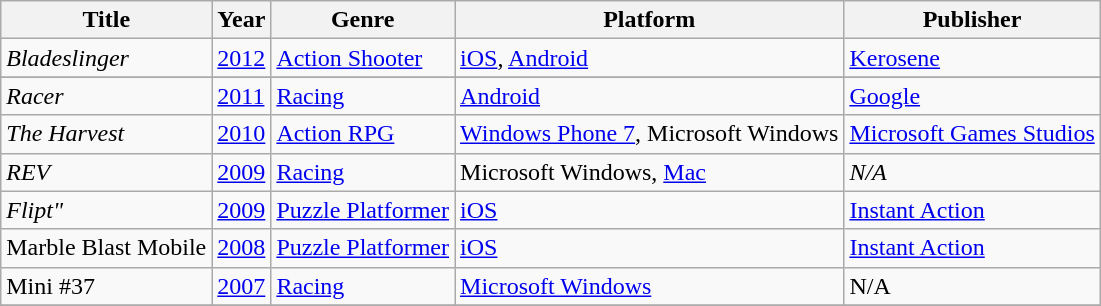<table class="wikitable">
<tr>
<th>Title</th>
<th>Year</th>
<th>Genre</th>
<th>Platform</th>
<th>Publisher</th>
</tr>
<tr>
<td><em>Bladeslinger</em> </td>
<td><a href='#'>2012</a></td>
<td><a href='#'>Action Shooter</a></td>
<td><a href='#'>iOS</a>, <a href='#'>Android</a></td>
<td><a href='#'>Kerosene</a></td>
</tr>
<tr>
</tr>
<tr>
<td><em>Racer</em> </td>
<td><a href='#'>2011</a></td>
<td><a href='#'>Racing</a></td>
<td><a href='#'>Android</a></td>
<td><a href='#'>Google</a></td>
</tr>
<tr>
<td><em>The Harvest</em></td>
<td><a href='#'>2010</a></td>
<td><a href='#'>Action RPG</a></td>
<td><a href='#'>Windows Phone 7</a>, Microsoft Windows</td>
<td><a href='#'>Microsoft Games Studios</a></td>
</tr>
<tr>
<td><em>REV</em> </td>
<td><a href='#'>2009</a></td>
<td><a href='#'>Racing</a></td>
<td>Microsoft Windows, <a href='#'>Mac</a></td>
<td><em>N/A</em></td>
</tr>
<tr>
<td><em>Flipt"</td>
<td><a href='#'>2009</a></td>
<td><a href='#'>Puzzle Platformer</a></td>
<td><a href='#'>iOS</a></td>
<td><a href='#'>Instant Action</a></td>
</tr>
<tr>
<td></em>Marble Blast Mobile<em></td>
<td><a href='#'>2008</a></td>
<td><a href='#'>Puzzle Platformer</a></td>
<td><a href='#'>iOS</a></td>
<td><a href='#'>Instant Action</a></td>
</tr>
<tr>
<td></em>Mini #37<em> </td>
<td><a href='#'>2007</a></td>
<td><a href='#'>Racing</a></td>
<td><a href='#'>Microsoft Windows</a></td>
<td></em>N/A<em></td>
</tr>
<tr>
</tr>
</table>
